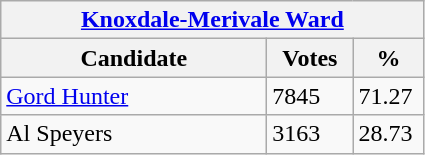<table class="wikitable">
<tr>
<th colspan="3"><a href='#'>Knoxdale-Merivale Ward</a></th>
</tr>
<tr>
<th style="width: 170px">Candidate</th>
<th style="width: 50px">Votes</th>
<th style="width: 40px">%</th>
</tr>
<tr>
<td><a href='#'>Gord Hunter</a></td>
<td>7845</td>
<td>71.27</td>
</tr>
<tr>
<td>Al Speyers</td>
<td>3163</td>
<td>28.73</td>
</tr>
</table>
